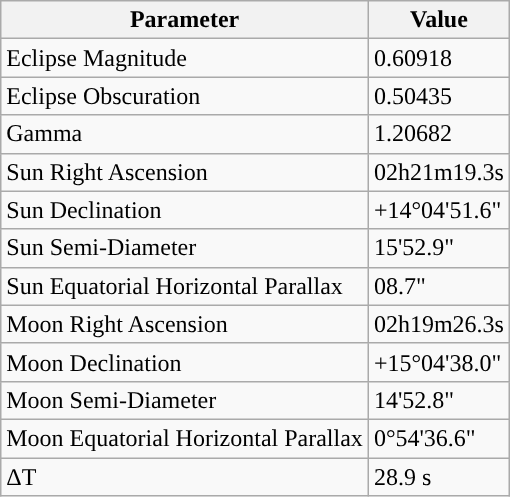<table class="wikitable">
<tr>
<th>Parameter</th>
<th>Value</th>
</tr>
<tr>
<td>Eclipse Magnitude</td>
<td>0.60918</td>
</tr>
<tr>
<td>Eclipse Obscuration</td>
<td>0.50435</td>
</tr>
<tr>
<td>Gamma</td>
<td>1.20682</td>
</tr>
<tr>
<td>Sun Right Ascension</td>
<td>02h21m19.3s</td>
</tr>
<tr>
<td>Sun Declination</td>
<td>+14°04'51.6"</td>
</tr>
<tr>
<td>Sun Semi-Diameter</td>
<td>15'52.9"</td>
</tr>
<tr>
<td>Sun Equatorial Horizontal Parallax</td>
<td>08.7"</td>
</tr>
<tr>
<td>Moon Right Ascension</td>
<td>02h19m26.3s</td>
</tr>
<tr>
<td>Moon Declination</td>
<td>+15°04'38.0"</td>
</tr>
<tr>
<td>Moon Semi-Diameter</td>
<td>14'52.8"</td>
</tr>
<tr>
<td>Moon Equatorial Horizontal Parallax</td>
<td>0°54'36.6"</td>
</tr>
<tr>
<td>ΔT</td>
<td>28.9 s</td>
</tr>
</table>
